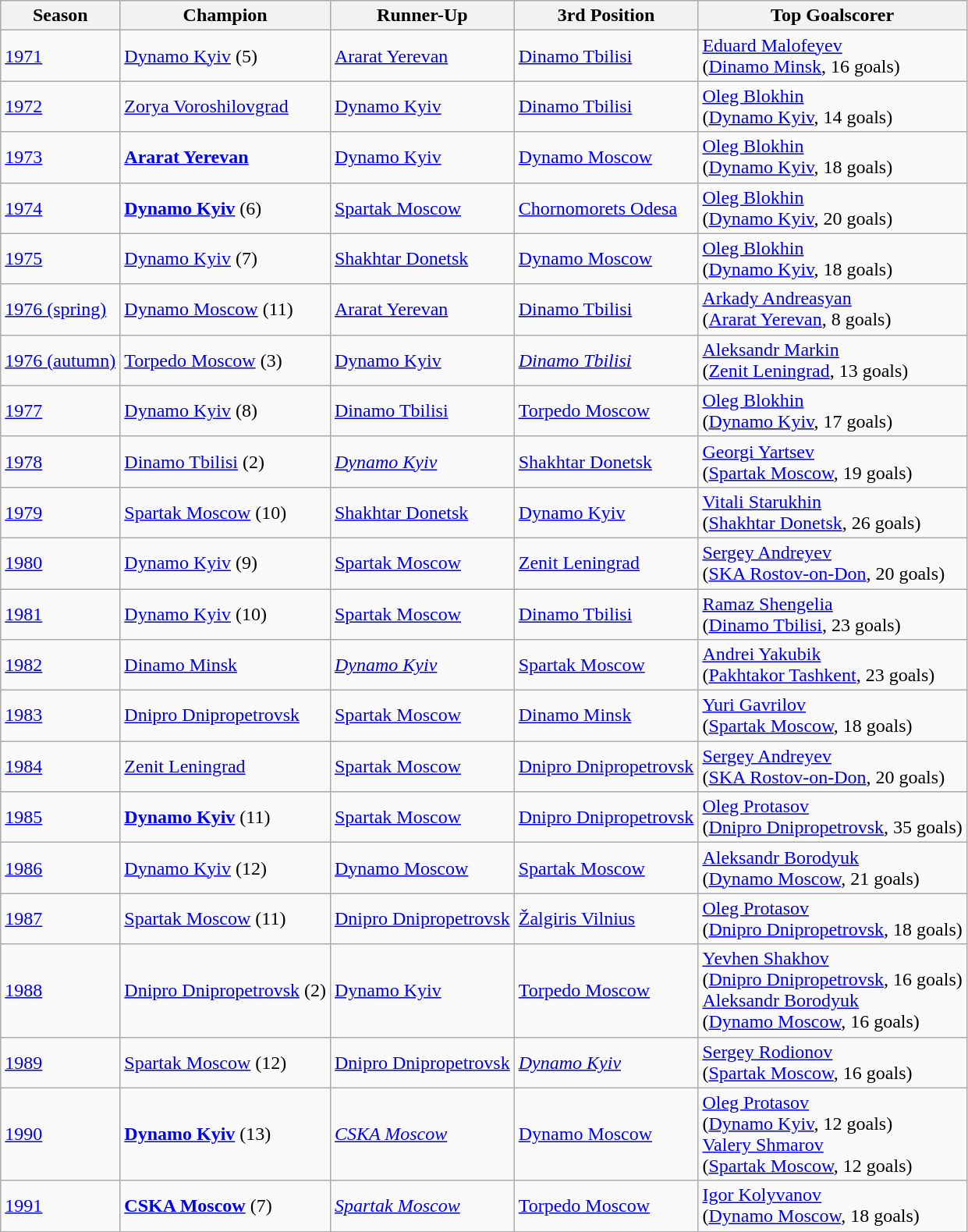<table class="sortable plainrowheaders wikitable">
<tr>
<th>Season</th>
<th>Champion</th>
<th>Runner-Up</th>
<th>3rd Position</th>
<th>Top Goalscorer</th>
</tr>
<tr>
<td><a href='#'>1971</a></td>
<td><a href='#'>Dynamo Kyiv</a> (5)</td>
<td><a href='#'>Ararat Yerevan</a></td>
<td><a href='#'>Dinamo Tbilisi</a></td>
<td><a href='#'>Eduard Malofeyev</a><br>(<a href='#'>Dinamo Minsk</a>, 16 goals)</td>
</tr>
<tr>
<td><a href='#'>1972</a></td>
<td><a href='#'>Zorya Voroshilovgrad</a></td>
<td><a href='#'>Dynamo Kyiv</a></td>
<td><a href='#'>Dinamo Tbilisi</a></td>
<td><a href='#'>Oleg Blokhin</a><br>(<a href='#'>Dynamo Kyiv</a>, 14 goals)</td>
</tr>
<tr>
<td><a href='#'>1973</a></td>
<td><strong><a href='#'>Ararat Yerevan</a></strong></td>
<td><a href='#'>Dynamo Kyiv</a></td>
<td><a href='#'>Dynamo Moscow</a></td>
<td><a href='#'>Oleg Blokhin</a><br>(<a href='#'>Dynamo Kyiv</a>, 18 goals)</td>
</tr>
<tr>
<td><a href='#'>1974</a></td>
<td><strong><a href='#'>Dynamo Kyiv</a></strong> (6)</td>
<td><a href='#'>Spartak Moscow</a></td>
<td><a href='#'>Chornomorets Odesa</a></td>
<td><a href='#'>Oleg Blokhin</a><br>(<a href='#'>Dynamo Kyiv</a>, 20 goals)</td>
</tr>
<tr>
<td><a href='#'>1975</a></td>
<td><a href='#'>Dynamo Kyiv</a> (7)</td>
<td><a href='#'>Shakhtar Donetsk</a></td>
<td><a href='#'>Dynamo Moscow</a></td>
<td><a href='#'>Oleg Blokhin</a><br>(<a href='#'>Dynamo Kyiv</a>, 18 goals)</td>
</tr>
<tr>
<td><a href='#'>1976 (spring)</a></td>
<td><a href='#'>Dynamo Moscow</a> (11)</td>
<td><a href='#'>Ararat Yerevan</a></td>
<td><a href='#'>Dinamo Tbilisi</a></td>
<td><a href='#'>Arkady Andreasyan</a><br>(<a href='#'>Ararat Yerevan</a>, 8 goals)</td>
</tr>
<tr>
<td><a href='#'>1976 (autumn)</a></td>
<td><a href='#'>Torpedo Moscow</a> (3)</td>
<td><a href='#'>Dynamo Kyiv</a></td>
<td><em><a href='#'>Dinamo Tbilisi</a></em></td>
<td><a href='#'>Aleksandr Markin</a><br>(<a href='#'>Zenit Leningrad</a>, 13 goals)</td>
</tr>
<tr>
<td><a href='#'>1977</a></td>
<td><a href='#'>Dynamo Kyiv</a> (8)</td>
<td><a href='#'>Dinamo Tbilisi</a></td>
<td><a href='#'>Torpedo Moscow</a></td>
<td><a href='#'>Oleg Blokhin</a><br>(<a href='#'>Dynamo Kyiv</a>, 17 goals)</td>
</tr>
<tr>
<td><a href='#'>1978</a></td>
<td><a href='#'>Dinamo Tbilisi</a> (2)</td>
<td><em><a href='#'>Dynamo Kyiv</a></em></td>
<td><a href='#'>Shakhtar Donetsk</a></td>
<td><a href='#'>Georgi Yartsev</a><br>(<a href='#'>Spartak Moscow</a>, 19 goals)</td>
</tr>
<tr>
<td><a href='#'>1979</a></td>
<td><a href='#'>Spartak Moscow</a> (10)</td>
<td><a href='#'>Shakhtar Donetsk</a></td>
<td><a href='#'>Dynamo Kyiv</a></td>
<td><a href='#'>Vitali Starukhin</a><br>(<a href='#'>Shakhtar Donetsk</a>, 26 goals)</td>
</tr>
<tr>
<td><a href='#'>1980</a></td>
<td><a href='#'>Dynamo Kyiv</a> (9)</td>
<td><a href='#'>Spartak Moscow</a></td>
<td><a href='#'>Zenit Leningrad</a></td>
<td><a href='#'>Sergey Andreyev</a><br>(<a href='#'>SKA Rostov-on-Don</a>, 20 goals)</td>
</tr>
<tr>
<td><a href='#'>1981</a></td>
<td><a href='#'>Dynamo Kyiv</a> (10)</td>
<td><a href='#'>Spartak Moscow</a></td>
<td><a href='#'>Dinamo Tbilisi</a></td>
<td><a href='#'>Ramaz Shengelia</a><br>(<a href='#'>Dinamo Tbilisi</a>, 23 goals)</td>
</tr>
<tr>
<td><a href='#'>1982</a></td>
<td><a href='#'>Dinamo Minsk</a></td>
<td><em><a href='#'>Dynamo Kyiv</a></em></td>
<td><a href='#'>Spartak Moscow</a></td>
<td><a href='#'>Andrei Yakubik</a><br>(<a href='#'>Pakhtakor Tashkent</a>, 23 goals)</td>
</tr>
<tr>
<td><a href='#'>1983</a></td>
<td><a href='#'>Dnipro Dnipropetrovsk</a></td>
<td><a href='#'>Spartak Moscow</a></td>
<td><a href='#'>Dinamo Minsk</a></td>
<td><a href='#'>Yuri Gavrilov</a><br>(<a href='#'>Spartak Moscow</a>, 18 goals)</td>
</tr>
<tr>
<td><a href='#'>1984</a></td>
<td><a href='#'>Zenit Leningrad</a></td>
<td><a href='#'>Spartak Moscow</a></td>
<td><a href='#'>Dnipro Dnipropetrovsk</a></td>
<td><a href='#'>Sergey Andreyev</a><br>(<a href='#'>SKA Rostov-on-Don</a>, 20 goals)</td>
</tr>
<tr>
<td><a href='#'>1985</a></td>
<td><strong><a href='#'>Dynamo Kyiv</a></strong> (11)</td>
<td><a href='#'>Spartak Moscow</a></td>
<td><a href='#'>Dnipro Dnipropetrovsk</a></td>
<td><a href='#'>Oleg Protasov</a><br>(<a href='#'>Dnipro Dnipropetrovsk</a>, 35 goals)</td>
</tr>
<tr>
<td><a href='#'>1986</a></td>
<td><a href='#'>Dynamo Kyiv</a> (12)</td>
<td><a href='#'>Dynamo Moscow</a></td>
<td><a href='#'>Spartak Moscow</a></td>
<td><a href='#'>Aleksandr Borodyuk</a><br>(<a href='#'>Dynamo Moscow</a>, 21 goals)</td>
</tr>
<tr>
<td><a href='#'>1987</a></td>
<td><a href='#'>Spartak Moscow</a> (11)</td>
<td><a href='#'>Dnipro Dnipropetrovsk</a></td>
<td><a href='#'>Žalgiris Vilnius</a></td>
<td><a href='#'>Oleg Protasov</a><br>(<a href='#'>Dnipro Dnipropetrovsk</a>, 18 goals)</td>
</tr>
<tr>
<td><a href='#'>1988</a></td>
<td><a href='#'>Dnipro Dnipropetrovsk</a> (2)</td>
<td><a href='#'>Dynamo Kyiv</a></td>
<td><a href='#'>Torpedo Moscow</a></td>
<td><a href='#'>Yevhen Shakhov</a><br>(<a href='#'>Dnipro Dnipropetrovsk</a>, 16 goals)<br><a href='#'>Aleksandr Borodyuk</a><br>(<a href='#'>Dynamo Moscow</a>, 16 goals)</td>
</tr>
<tr>
<td><a href='#'>1989</a></td>
<td><a href='#'>Spartak Moscow</a> (12)</td>
<td><a href='#'>Dnipro Dnipropetrovsk</a></td>
<td><em><a href='#'>Dynamo Kyiv</a></em></td>
<td><a href='#'>Sergey Rodionov</a><br>(<a href='#'>Spartak Moscow</a>, 16 goals)</td>
</tr>
<tr>
<td><a href='#'>1990</a></td>
<td><strong><a href='#'>Dynamo Kyiv</a></strong> (13)</td>
<td><em><a href='#'>CSKA Moscow</a></em></td>
<td><a href='#'>Dynamo Moscow</a></td>
<td><a href='#'>Oleg Protasov</a><br>(<a href='#'>Dynamo Kyiv</a>, 12 goals)<br><a href='#'>Valery Shmarov</a><br>(<a href='#'>Spartak Moscow</a>, 12 goals)</td>
</tr>
<tr>
<td><a href='#'>1991</a></td>
<td><strong><a href='#'>CSKA Moscow</a></strong> (7)</td>
<td><em><a href='#'>Spartak Moscow</a></em></td>
<td><a href='#'>Torpedo Moscow</a></td>
<td><a href='#'>Igor Kolyvanov</a><br>(<a href='#'>Dynamo Moscow</a>, 18 goals)</td>
</tr>
</table>
